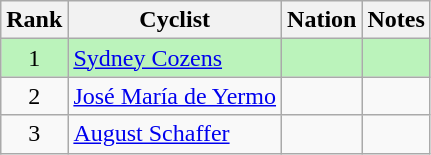<table class="wikitable sortable" style="text-align:center;">
<tr>
<th>Rank</th>
<th>Cyclist</th>
<th>Nation</th>
<th>Notes</th>
</tr>
<tr bgcolor=bbf3bb>
<td>1</td>
<td align=left><a href='#'>Sydney Cozens</a></td>
<td align=left></td>
<td></td>
</tr>
<tr>
<td>2</td>
<td align=left><a href='#'>José María de Yermo</a></td>
<td align=left></td>
<td></td>
</tr>
<tr>
<td>3</td>
<td align=left><a href='#'>August Schaffer</a></td>
<td align=left></td>
<td></td>
</tr>
</table>
